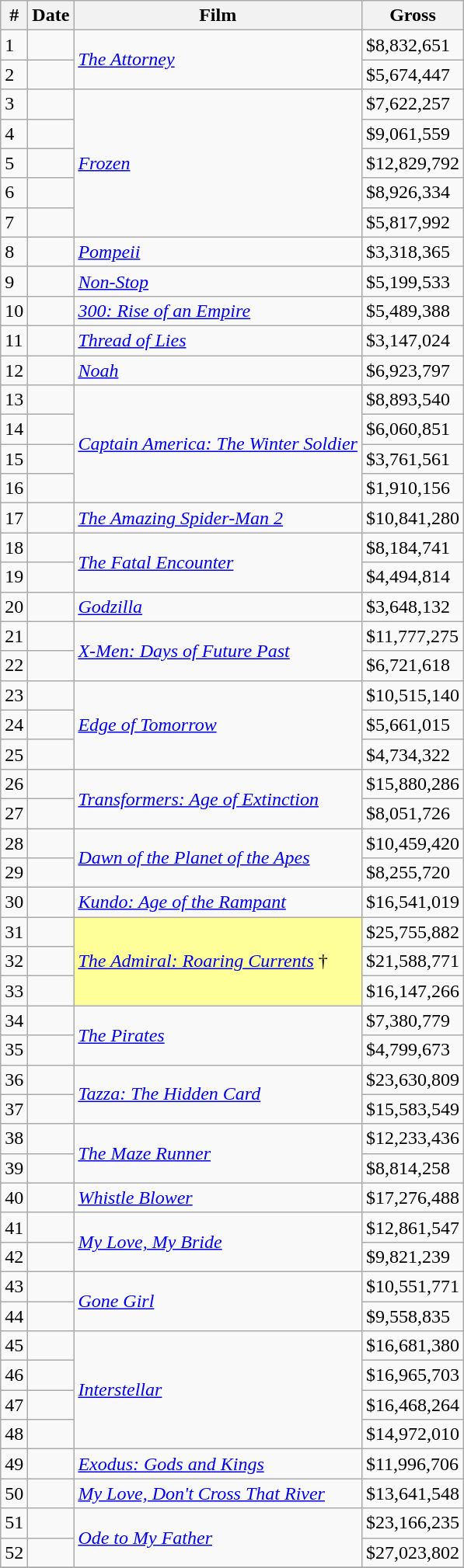<table class="wikitable sortable">
<tr>
<th>#</th>
<th>Date</th>
<th>Film</th>
<th>Gross</th>
</tr>
<tr>
<td>1</td>
<td></td>
<td rowspan="2"><em><a href='#'>The Attorney</a></em></td>
<td>$8,832,651</td>
</tr>
<tr>
<td>2</td>
<td></td>
<td>$5,674,447</td>
</tr>
<tr>
<td>3</td>
<td></td>
<td rowspan="5"><em><a href='#'>Frozen</a></em></td>
<td>$7,622,257</td>
</tr>
<tr>
<td>4</td>
<td></td>
<td>$9,061,559</td>
</tr>
<tr>
<td>5</td>
<td></td>
<td>$12,829,792</td>
</tr>
<tr>
<td>6</td>
<td></td>
<td>$8,926,334</td>
</tr>
<tr>
<td>7</td>
<td></td>
<td>$5,817,992</td>
</tr>
<tr>
<td>8</td>
<td></td>
<td><em><a href='#'>Pompeii</a></em></td>
<td>$3,318,365</td>
</tr>
<tr>
<td>9</td>
<td></td>
<td><em><a href='#'>Non-Stop</a></em></td>
<td>$5,199,533</td>
</tr>
<tr>
<td>10</td>
<td></td>
<td><em><a href='#'>300: Rise of an Empire</a></em></td>
<td>$5,489,388</td>
</tr>
<tr>
<td>11</td>
<td></td>
<td><em><a href='#'>Thread of Lies</a></em></td>
<td>$3,147,024</td>
</tr>
<tr>
<td>12</td>
<td></td>
<td><em><a href='#'>Noah</a></em></td>
<td>$6,923,797</td>
</tr>
<tr>
<td>13</td>
<td></td>
<td rowspan="4"><em><a href='#'>Captain America: The Winter Soldier</a></em></td>
<td>$8,893,540</td>
</tr>
<tr>
<td>14</td>
<td></td>
<td>$6,060,851</td>
</tr>
<tr>
<td>15</td>
<td></td>
<td>$3,761,561</td>
</tr>
<tr>
<td>16</td>
<td></td>
<td>$1,910,156</td>
</tr>
<tr>
<td>17</td>
<td></td>
<td><em><a href='#'>The Amazing Spider-Man 2</a></em></td>
<td>$10,841,280</td>
</tr>
<tr>
<td>18</td>
<td></td>
<td rowspan="2"><em><a href='#'>The Fatal Encounter</a></em></td>
<td>$8,184,741</td>
</tr>
<tr>
<td>19</td>
<td></td>
<td>$4,494,814</td>
</tr>
<tr>
<td>20</td>
<td></td>
<td><em><a href='#'>Godzilla</a></em></td>
<td>$3,648,132</td>
</tr>
<tr>
<td>21</td>
<td></td>
<td rowspan="2"><em><a href='#'>X-Men: Days of Future Past</a></em></td>
<td>$11,777,275</td>
</tr>
<tr>
<td>22</td>
<td></td>
<td>$6,721,618</td>
</tr>
<tr>
<td>23</td>
<td></td>
<td rowspan="3"><em><a href='#'>Edge of Tomorrow</a></em></td>
<td>$10,515,140</td>
</tr>
<tr>
<td>24</td>
<td></td>
<td>$5,661,015</td>
</tr>
<tr>
<td>25</td>
<td></td>
<td>$4,734,322</td>
</tr>
<tr>
<td>26</td>
<td></td>
<td rowspan="2"><em><a href='#'>Transformers: Age of Extinction</a></em></td>
<td>$15,880,286</td>
</tr>
<tr>
<td>27</td>
<td></td>
<td>$8,051,726</td>
</tr>
<tr>
<td>28</td>
<td></td>
<td rowspan="2"><em><a href='#'>Dawn of the Planet of the Apes</a></em></td>
<td>$10,459,420</td>
</tr>
<tr>
<td>29</td>
<td></td>
<td>$8,255,720</td>
</tr>
<tr>
<td>30</td>
<td></td>
<td><em><a href='#'>Kundo: Age of the Rampant</a></em></td>
<td>$16,541,019</td>
</tr>
<tr>
<td>31</td>
<td></td>
<td rowspan="3" style="background-color:#FFFF99"><em><a href='#'>The Admiral: Roaring Currents</a></em> †</td>
<td>$25,755,882</td>
</tr>
<tr>
<td>32</td>
<td></td>
<td>$21,588,771</td>
</tr>
<tr>
<td>33</td>
<td></td>
<td>$16,147,266</td>
</tr>
<tr>
<td>34</td>
<td></td>
<td rowspan="2"><em><a href='#'>The Pirates</a></em></td>
<td>$7,380,779</td>
</tr>
<tr>
<td>35</td>
<td></td>
<td>$4,799,673</td>
</tr>
<tr>
<td>36</td>
<td></td>
<td rowspan="2"><em><a href='#'>Tazza: The Hidden Card</a></em></td>
<td>$23,630,809</td>
</tr>
<tr>
<td>37</td>
<td></td>
<td>$15,583,549</td>
</tr>
<tr>
<td>38</td>
<td></td>
<td rowspan="2"><em><a href='#'>The Maze Runner</a></em></td>
<td>$12,233,436</td>
</tr>
<tr>
<td>39</td>
<td></td>
<td>$8,814,258</td>
</tr>
<tr>
<td>40</td>
<td></td>
<td><em><a href='#'>Whistle Blower</a></em></td>
<td>$17,276,488</td>
</tr>
<tr>
<td>41</td>
<td></td>
<td rowspan="2"><em><a href='#'>My Love, My Bride</a></em></td>
<td>$12,861,547</td>
</tr>
<tr>
<td>42</td>
<td></td>
<td>$9,821,239</td>
</tr>
<tr>
<td>43</td>
<td></td>
<td rowspan="2"><em><a href='#'>Gone Girl</a></em></td>
<td>$10,551,771</td>
</tr>
<tr>
<td>44</td>
<td></td>
<td>$9,558,835</td>
</tr>
<tr>
<td>45</td>
<td></td>
<td rowspan="4"><em><a href='#'>Interstellar</a></em></td>
<td>$16,681,380</td>
</tr>
<tr>
<td>46</td>
<td></td>
<td>$16,965,703</td>
</tr>
<tr>
<td>47</td>
<td></td>
<td>$16,468,264</td>
</tr>
<tr>
<td>48</td>
<td></td>
<td>$14,972,010</td>
</tr>
<tr>
<td>49</td>
<td></td>
<td><em><a href='#'>Exodus: Gods and Kings</a></em></td>
<td>$11,996,706</td>
</tr>
<tr>
<td>50</td>
<td></td>
<td><em><a href='#'>My Love, Don't Cross That River</a></em></td>
<td>$13,641,548</td>
</tr>
<tr>
<td>51</td>
<td></td>
<td rowspan="2"><em><a href='#'>Ode to My Father</a></em></td>
<td>$23,166,235</td>
</tr>
<tr>
<td>52</td>
<td></td>
<td>$27,023,802</td>
</tr>
<tr>
</tr>
</table>
